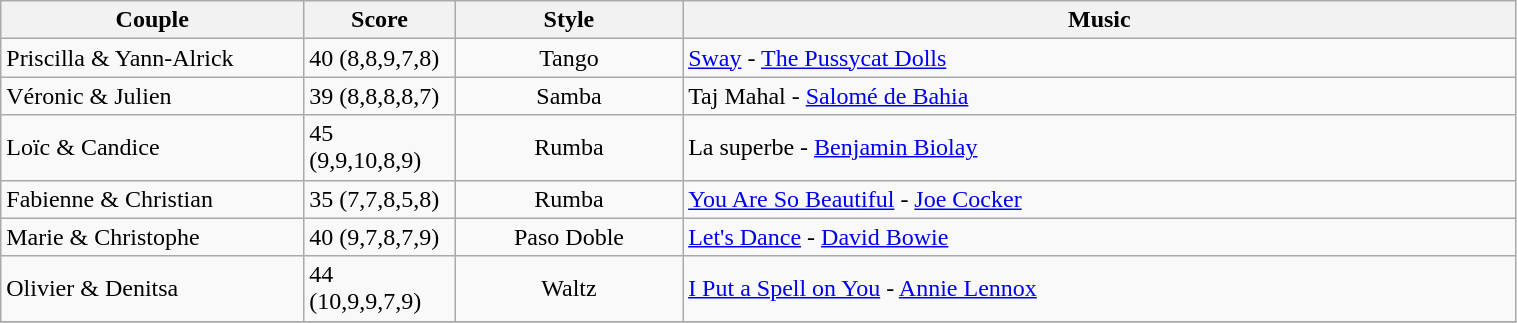<table class="wikitable" style="width:80%;">
<tr>
<th style="width:20%;">Couple</th>
<th style="width:10%;">Score</th>
<th style="width:15%;">Style</th>
<th style="width:60%;">Music</th>
</tr>
<tr>
<td>Priscilla & Yann-Alrick</td>
<td>40 (8,8,9,7,8)</td>
<td style="text-align:center;">Tango</td>
<td><a href='#'>Sway</a> - <a href='#'>The Pussycat Dolls</a></td>
</tr>
<tr>
<td>Véronic & Julien</td>
<td>39 (8,8,8,8,7)</td>
<td style="text-align:center;">Samba</td>
<td>Taj Mahal - <a href='#'>Salomé de Bahia</a></td>
</tr>
<tr>
<td>Loïc & Candice</td>
<td>45 (9,9,10,8,9)</td>
<td style="text-align:center;">Rumba</td>
<td>La superbe - <a href='#'>Benjamin Biolay</a></td>
</tr>
<tr>
<td>Fabienne & Christian</td>
<td>35 (7,7,8,5,8)</td>
<td style="text-align:center;">Rumba</td>
<td><a href='#'>You Are So Beautiful</a> - <a href='#'>Joe Cocker</a></td>
</tr>
<tr>
<td>Marie & Christophe</td>
<td>40 (9,7,8,7,9)</td>
<td style="text-align:center;">Paso Doble</td>
<td><a href='#'>Let's Dance</a> - <a href='#'>David Bowie</a></td>
</tr>
<tr>
<td>Olivier & Denitsa</td>
<td>44 (10,9,9,7,9)</td>
<td style="text-align:center;">Waltz</td>
<td><a href='#'>I Put a Spell on You</a> - <a href='#'>Annie Lennox</a></td>
</tr>
<tr>
</tr>
</table>
